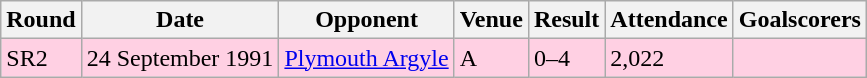<table class="wikitable">
<tr>
<th>Round</th>
<th>Date</th>
<th>Opponent</th>
<th>Venue</th>
<th>Result</th>
<th>Attendance</th>
<th>Goalscorers</th>
</tr>
<tr style="background-color: #ffd0e3;">
<td>SR2</td>
<td>24 September 1991</td>
<td><a href='#'>Plymouth Argyle</a></td>
<td>A</td>
<td>0–4</td>
<td>2,022</td>
<td></td>
</tr>
</table>
